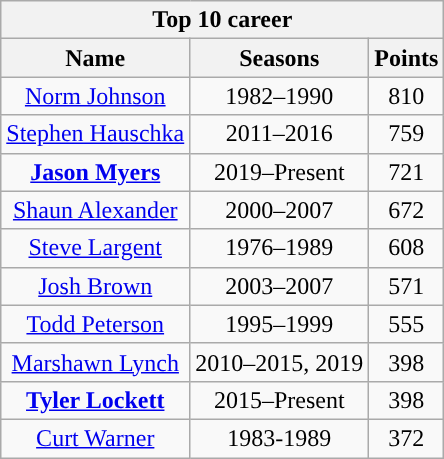<table class="wikitable" style="text-align:center">
<tr>
<th colspan="3"><strong>Top 10 career</strong></th>
</tr>
<tr>
<th><strong>Name</strong></th>
<th><strong>Seasons</strong></th>
<th><strong>Points</strong></th>
</tr>
<tr>
<td><a href='#'>Norm Johnson</a></td>
<td>1982–1990</td>
<td>810</td>
</tr>
<tr>
<td><a href='#'>Stephen Hauschka</a></td>
<td>2011–2016</td>
<td>759</td>
</tr>
<tr>
<td><strong><a href='#'>Jason Myers</a></strong></td>
<td>2019–Present</td>
<td>721</td>
</tr>
<tr>
<td><a href='#'>Shaun Alexander</a></td>
<td>2000–2007</td>
<td>672</td>
</tr>
<tr>
<td><a href='#'>Steve Largent</a></td>
<td>1976–1989</td>
<td>608</td>
</tr>
<tr>
<td><a href='#'>Josh Brown</a></td>
<td>2003–2007</td>
<td>571</td>
</tr>
<tr>
<td><a href='#'>Todd Peterson</a></td>
<td>1995–1999</td>
<td>555</td>
</tr>
<tr>
<td><a href='#'>Marshawn Lynch</a></td>
<td>2010–2015, 2019</td>
<td>398</td>
</tr>
<tr>
<td><strong><a href='#'>Tyler Lockett</a></strong></td>
<td>2015–Present</td>
<td>398</td>
</tr>
<tr>
<td><a href='#'>Curt Warner</a></td>
<td>1983-1989</td>
<td>372</td>
</tr>
</table>
